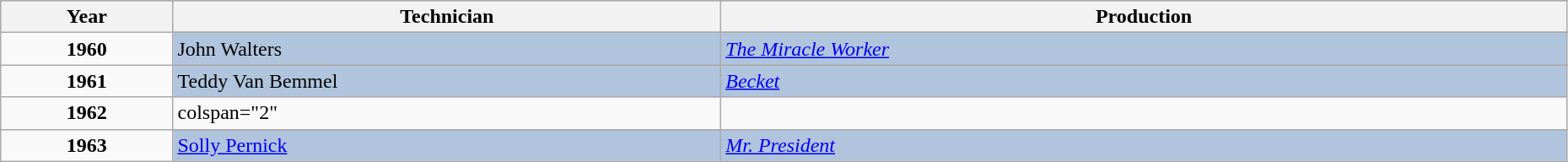<table class="wikitable" style="width:98%;">
<tr style="background:#bebebe;">
<th style="width:11%;">Year</th>
<th style="width:35%;">Technician</th>
<th style="width:54%;">Production</th>
</tr>
<tr>
<td rowspan="2" align="center"><strong>1960</strong><br></td>
</tr>
<tr style="background:#B0C4DE">
<td>John Walters</td>
<td><em><a href='#'>The Miracle Worker</a></em></td>
</tr>
<tr>
<td rowspan="2" align="center"><strong>1961</strong><br></td>
</tr>
<tr style="background:#B0C4DE">
<td>Teddy Van Bemmel</td>
<td><em><a href='#'>Becket</a></em></td>
</tr>
<tr>
<td align="center"><strong>1962</strong><br></td>
<td>colspan="2" </td>
</tr>
<tr>
<td rowspan="2" align="center"><strong>1963</strong><br></td>
</tr>
<tr style="background:#B0C4DE">
<td><a href='#'>Solly Pernick</a></td>
<td><em><a href='#'>Mr. President</a></em></td>
</tr>
</table>
